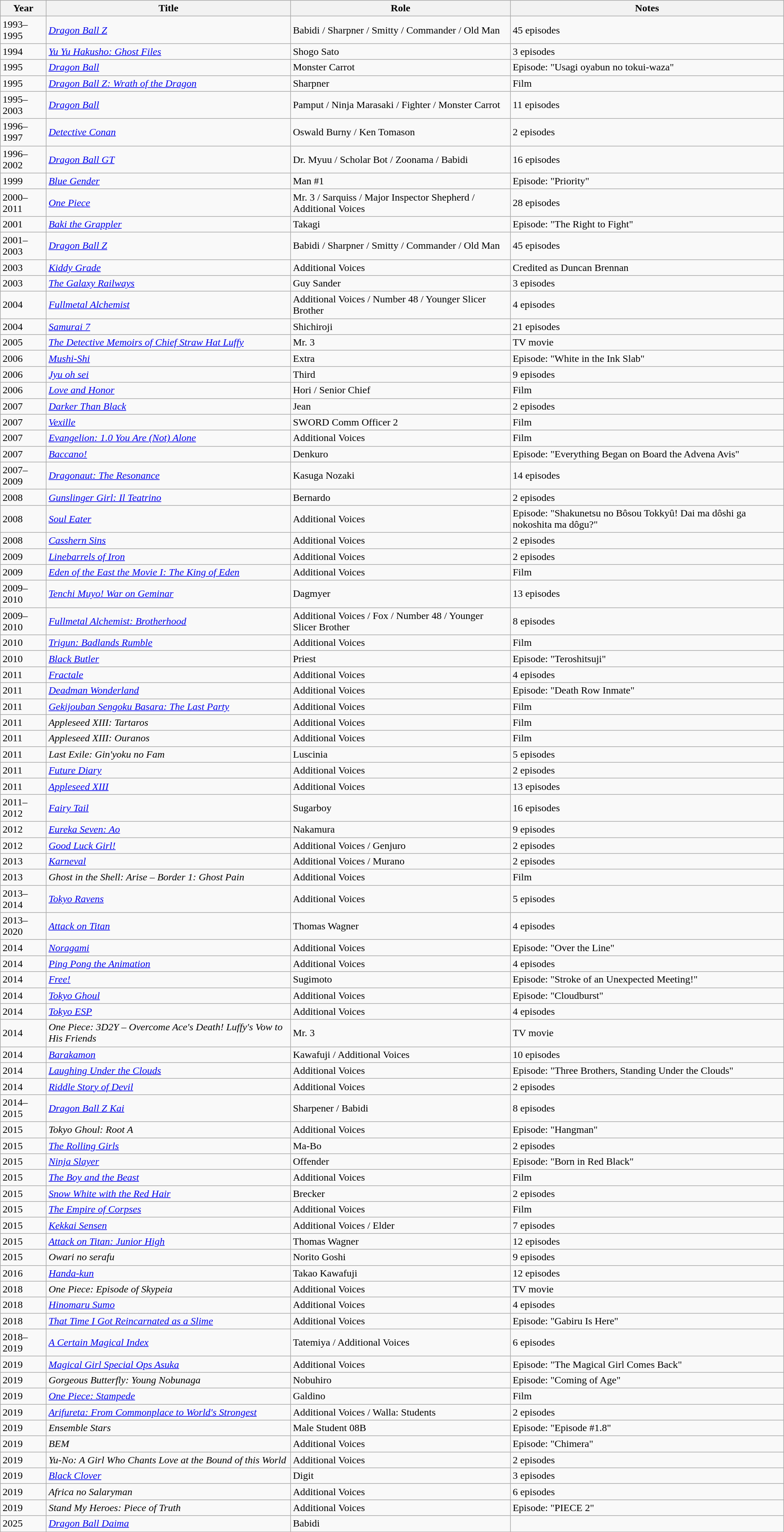<table class="wikitable sortable">
<tr>
<th>Year</th>
<th>Title</th>
<th>Role</th>
<th>Notes</th>
</tr>
<tr>
<td>1993–1995</td>
<td><em><a href='#'>Dragon Ball Z</a></em></td>
<td>Babidi / Sharpner / Smitty / Commander / Old Man</td>
<td>45 episodes</td>
</tr>
<tr>
<td>1994</td>
<td><em><a href='#'>Yu Yu Hakusho: Ghost Files</a></em></td>
<td>Shogo Sato</td>
<td>3 episodes</td>
</tr>
<tr>
<td>1995</td>
<td><em><a href='#'>Dragon Ball</a></em></td>
<td>Monster Carrot</td>
<td>Episode: "Usagi oyabun no tokui-waza"</td>
</tr>
<tr>
<td>1995</td>
<td><em><a href='#'>Dragon Ball Z: Wrath of the Dragon</a></em></td>
<td>Sharpner</td>
<td>Film</td>
</tr>
<tr>
<td>1995–2003</td>
<td><em><a href='#'>Dragon Ball</a></em></td>
<td>Pamput / Ninja Marasaki / Fighter / Monster Carrot</td>
<td>11 episodes</td>
</tr>
<tr>
<td>1996–1997</td>
<td><em><a href='#'>Detective Conan</a></em></td>
<td>Oswald Burny / Ken Tomason</td>
<td>2 episodes</td>
</tr>
<tr>
<td>1996–2002</td>
<td><em><a href='#'>Dragon Ball GT</a></em></td>
<td>Dr. Myuu / Scholar Bot / Zoonama / Babidi</td>
<td>16 episodes</td>
</tr>
<tr>
<td>1999</td>
<td><em><a href='#'>Blue Gender</a></em></td>
<td>Man #1</td>
<td>Episode: "Priority"</td>
</tr>
<tr>
<td>2000–2011</td>
<td><em><a href='#'>One Piece</a></em></td>
<td>Mr. 3 / Sarquiss / Major Inspector Shepherd / Additional Voices</td>
<td>28 episodes</td>
</tr>
<tr>
<td>2001</td>
<td><em><a href='#'>Baki the Grappler</a></em></td>
<td>Takagi</td>
<td>Episode: "The Right to Fight"</td>
</tr>
<tr>
<td>2001–2003</td>
<td><em><a href='#'>Dragon Ball Z</a></em></td>
<td>Babidi / Sharpner / Smitty / Commander / Old Man</td>
<td>45 episodes</td>
</tr>
<tr>
<td>2003</td>
<td><em><a href='#'>Kiddy Grade</a></em></td>
<td>Additional Voices</td>
<td>Credited as Duncan Brennan</td>
</tr>
<tr>
<td>2003</td>
<td><em><a href='#'>The Galaxy Railways</a></em></td>
<td>Guy Sander</td>
<td>3 episodes</td>
</tr>
<tr>
<td>2004</td>
<td><em><a href='#'>Fullmetal Alchemist</a></em></td>
<td>Additional Voices / Number 48 / Younger Slicer Brother</td>
<td>4 episodes</td>
</tr>
<tr>
<td>2004</td>
<td><em><a href='#'>Samurai 7</a></em></td>
<td>Shichiroji</td>
<td>21 episodes</td>
</tr>
<tr>
<td>2005</td>
<td><em><a href='#'>The Detective Memoirs of Chief Straw Hat Luffy</a></em></td>
<td>Mr. 3</td>
<td>TV movie</td>
</tr>
<tr>
<td>2006</td>
<td><em><a href='#'>Mushi-Shi</a></em></td>
<td>Extra</td>
<td>Episode: "White in the Ink Slab"</td>
</tr>
<tr>
<td>2006</td>
<td><em><a href='#'>Jyu oh sei</a></em></td>
<td>Third</td>
<td>9 episodes</td>
</tr>
<tr>
<td>2006</td>
<td><em><a href='#'>Love and Honor</a></em></td>
<td>Hori / Senior Chief</td>
<td>Film</td>
</tr>
<tr>
<td>2007</td>
<td><em><a href='#'>Darker Than Black</a></em></td>
<td>Jean</td>
<td>2 episodes</td>
</tr>
<tr>
<td>2007</td>
<td><em><a href='#'>Vexille</a></em></td>
<td>SWORD Comm Officer 2</td>
<td>Film</td>
</tr>
<tr>
<td>2007</td>
<td><em><a href='#'>Evangelion: 1.0 You Are (Not) Alone</a></em></td>
<td>Additional Voices</td>
<td>Film</td>
</tr>
<tr>
<td>2007</td>
<td><em><a href='#'>Baccano!</a></em></td>
<td>Denkuro</td>
<td>Episode: "Everything Began on Board the Advena Avis"</td>
</tr>
<tr>
<td>2007–2009</td>
<td><em><a href='#'>Dragonaut: The Resonance</a></em></td>
<td>Kasuga Nozaki</td>
<td>14 episodes</td>
</tr>
<tr>
<td>2008</td>
<td><em><a href='#'>Gunslinger Girl: Il Teatrino</a></em></td>
<td>Bernardo</td>
<td>2 episodes</td>
</tr>
<tr>
<td>2008</td>
<td><em><a href='#'>Soul Eater</a></em></td>
<td>Additional Voices</td>
<td>Episode: "Shakunetsu no Bôsou Tokkyû! Dai ma dôshi ga nokoshita ma dôgu?"</td>
</tr>
<tr>
<td>2008</td>
<td><em><a href='#'>Casshern Sins</a></em></td>
<td>Additional Voices</td>
<td>2 episodes</td>
</tr>
<tr>
<td>2009</td>
<td><em><a href='#'>Linebarrels of Iron</a></em></td>
<td>Additional Voices</td>
<td>2 episodes</td>
</tr>
<tr>
<td>2009</td>
<td><em><a href='#'>Eden of the East the Movie I: The King of Eden</a></em></td>
<td>Additional Voices</td>
<td>Film</td>
</tr>
<tr>
<td>2009–2010</td>
<td><em><a href='#'>Tenchi Muyo! War on Geminar</a></em></td>
<td>Dagmyer</td>
<td>13 episodes</td>
</tr>
<tr>
<td>2009–2010</td>
<td><em><a href='#'>Fullmetal Alchemist: Brotherhood</a></em></td>
<td>Additional Voices / Fox / Number 48 / Younger Slicer Brother</td>
<td>8 episodes</td>
</tr>
<tr>
<td>2010</td>
<td><em><a href='#'>Trigun: Badlands Rumble</a></em></td>
<td>Additional Voices</td>
<td>Film</td>
</tr>
<tr>
<td>2010</td>
<td><em><a href='#'>Black Butler</a></em></td>
<td>Priest</td>
<td>Episode: "Teroshitsuji"</td>
</tr>
<tr>
<td>2011</td>
<td><em><a href='#'>Fractale</a></em></td>
<td>Additional Voices</td>
<td>4 episodes</td>
</tr>
<tr>
<td>2011</td>
<td><em><a href='#'>Deadman Wonderland</a></em></td>
<td>Additional Voices</td>
<td>Episode: "Death Row Inmate"</td>
</tr>
<tr>
<td>2011</td>
<td><em><a href='#'>Gekijouban Sengoku Basara: The Last Party</a></em></td>
<td>Additional Voices</td>
<td>Film</td>
</tr>
<tr>
<td>2011</td>
<td><em>Appleseed XIII: Tartaros</em></td>
<td>Additional Voices</td>
<td>Film</td>
</tr>
<tr>
<td>2011</td>
<td><em>Appleseed XIII: Ouranos</em></td>
<td>Additional Voices</td>
<td>Film</td>
</tr>
<tr>
<td>2011</td>
<td><em>Last Exile: Gin'yoku no Fam</em></td>
<td>Luscinia</td>
<td>5 episodes</td>
</tr>
<tr>
<td>2011</td>
<td><em><a href='#'>Future Diary</a></em></td>
<td>Additional Voices</td>
<td>2 episodes</td>
</tr>
<tr>
<td>2011</td>
<td><em><a href='#'>Appleseed XIII</a></em></td>
<td>Additional Voices</td>
<td>13 episodes</td>
</tr>
<tr>
<td>2011–2012</td>
<td><em><a href='#'>Fairy Tail</a></em></td>
<td>Sugarboy</td>
<td>16 episodes</td>
</tr>
<tr>
<td>2012</td>
<td><em><a href='#'>Eureka Seven: Ao</a></em></td>
<td>Nakamura</td>
<td>9 episodes</td>
</tr>
<tr>
<td>2012</td>
<td><em><a href='#'>Good Luck Girl!</a></em></td>
<td>Additional Voices / Genjuro</td>
<td>2 episodes</td>
</tr>
<tr>
<td>2013</td>
<td><em><a href='#'>Karneval</a></em></td>
<td>Additional Voices / Murano</td>
<td>2 episodes</td>
</tr>
<tr>
<td>2013</td>
<td><em>Ghost in the Shell: Arise – Border 1: Ghost Pain</em></td>
<td>Additional Voices</td>
<td>Film</td>
</tr>
<tr>
<td>2013–2014</td>
<td><em><a href='#'>Tokyo Ravens</a></em></td>
<td>Additional Voices</td>
<td>5 episodes</td>
</tr>
<tr>
<td>2013–2020</td>
<td><em><a href='#'>Attack on Titan</a></em></td>
<td>Thomas Wagner</td>
<td>4 episodes</td>
</tr>
<tr>
<td>2014</td>
<td><em><a href='#'>Noragami</a></em></td>
<td>Additional Voices</td>
<td>Episode: "Over the Line"</td>
</tr>
<tr>
<td>2014</td>
<td><em><a href='#'>Ping Pong the Animation</a></em></td>
<td>Additional Voices</td>
<td>4 episodes</td>
</tr>
<tr>
<td>2014</td>
<td><em><a href='#'>Free!</a></em></td>
<td>Sugimoto</td>
<td>Episode: "Stroke of an Unexpected Meeting!"</td>
</tr>
<tr>
<td>2014</td>
<td><em><a href='#'>Tokyo Ghoul</a></em></td>
<td>Additional Voices</td>
<td>Episode: "Cloudburst"</td>
</tr>
<tr>
<td>2014</td>
<td><em><a href='#'>Tokyo ESP</a></em></td>
<td>Additional Voices</td>
<td>4 episodes</td>
</tr>
<tr>
<td>2014</td>
<td><em>One Piece: 3D2Y – Overcome Ace's Death! Luffy's Vow to His Friends</em></td>
<td>Mr. 3</td>
<td>TV movie</td>
</tr>
<tr>
<td>2014</td>
<td><em><a href='#'>Barakamon</a></em></td>
<td>Kawafuji / Additional Voices</td>
<td>10 episodes</td>
</tr>
<tr>
<td>2014</td>
<td><em><a href='#'>Laughing Under the Clouds</a></em></td>
<td>Additional Voices</td>
<td>Episode: "Three Brothers, Standing Under the Clouds"</td>
</tr>
<tr>
<td>2014</td>
<td><em><a href='#'>Riddle Story of Devil</a></em></td>
<td>Additional Voices</td>
<td>2 episodes</td>
</tr>
<tr>
<td>2014–2015</td>
<td><em><a href='#'>Dragon Ball Z Kai</a></em></td>
<td>Sharpener / Babidi</td>
<td>8 episodes</td>
</tr>
<tr>
<td>2015</td>
<td><em>Tokyo Ghoul: Root A</em></td>
<td>Additional Voices</td>
<td>Episode: "Hangman"</td>
</tr>
<tr>
<td>2015</td>
<td><em><a href='#'>The Rolling Girls</a></em></td>
<td>Ma-Bo</td>
<td>2 episodes</td>
</tr>
<tr>
<td>2015</td>
<td><em><a href='#'>Ninja Slayer</a></em></td>
<td>Offender</td>
<td>Episode: "Born in Red Black"</td>
</tr>
<tr>
<td>2015</td>
<td><em><a href='#'>The Boy and the Beast</a></em></td>
<td>Additional Voices</td>
<td>Film</td>
</tr>
<tr>
<td>2015</td>
<td><em><a href='#'>Snow White with the Red Hair</a></em></td>
<td>Brecker</td>
<td>2 episodes</td>
</tr>
<tr>
<td>2015</td>
<td><em><a href='#'>The Empire of Corpses</a></em></td>
<td>Additional Voices</td>
<td>Film</td>
</tr>
<tr>
<td>2015</td>
<td><em><a href='#'>Kekkai Sensen</a></em></td>
<td>Additional Voices / Elder</td>
<td>7 episodes</td>
</tr>
<tr>
<td>2015</td>
<td><em><a href='#'>Attack on Titan: Junior High</a></em></td>
<td>Thomas Wagner</td>
<td>12 episodes</td>
</tr>
<tr>
<td>2015</td>
<td><em>Owari no serafu</em></td>
<td>Norito Goshi</td>
<td>9 episodes</td>
</tr>
<tr>
<td>2016</td>
<td><em><a href='#'>Handa-kun</a></em></td>
<td>Takao Kawafuji</td>
<td>12 episodes</td>
</tr>
<tr>
<td>2018</td>
<td><em>One Piece: Episode of Skypeia</em></td>
<td>Additional Voices</td>
<td>TV movie</td>
</tr>
<tr>
<td>2018</td>
<td><em><a href='#'>Hinomaru Sumo</a></em></td>
<td>Additional Voices</td>
<td>4 episodes</td>
</tr>
<tr>
<td>2018</td>
<td><em><a href='#'>That Time I Got Reincarnated as a Slime</a></em></td>
<td>Additional Voices</td>
<td>Episode: "Gabiru Is Here"</td>
</tr>
<tr>
<td>2018–2019</td>
<td><em><a href='#'>A Certain Magical Index</a></em></td>
<td>Tatemiya / Additional Voices</td>
<td>6 episodes</td>
</tr>
<tr>
<td>2019</td>
<td><em><a href='#'>Magical Girl Special Ops Asuka</a></em></td>
<td>Additional Voices</td>
<td>Episode: "The Magical Girl Comes Back"</td>
</tr>
<tr>
<td>2019</td>
<td><em>Gorgeous Butterfly: Young Nobunaga</em></td>
<td>Nobuhiro</td>
<td>Episode: "Coming of Age"</td>
</tr>
<tr>
<td>2019</td>
<td><em><a href='#'>One Piece: Stampede</a></em></td>
<td>Galdino</td>
<td>Film</td>
</tr>
<tr>
<td>2019</td>
<td><em><a href='#'>Arifureta: From Commonplace to World's Strongest</a></em></td>
<td>Additional Voices / Walla: Students</td>
<td>2 episodes</td>
</tr>
<tr>
<td>2019</td>
<td><em>Ensemble Stars</em></td>
<td>Male Student 08B</td>
<td>Episode: "Episode #1.8"</td>
</tr>
<tr>
<td>2019</td>
<td><em>BEM</em></td>
<td>Additional Voices</td>
<td>Episode: "Chimera"</td>
</tr>
<tr>
<td>2019</td>
<td><em>Yu-No: A Girl Who Chants Love at the Bound of this World</em></td>
<td>Additional Voices</td>
<td>2 episodes</td>
</tr>
<tr>
<td>2019</td>
<td><em><a href='#'>Black Clover</a></em></td>
<td>Digit</td>
<td>3 episodes</td>
</tr>
<tr>
<td>2019</td>
<td><em>Africa no Salaryman</em></td>
<td>Additional Voices</td>
<td>6 episodes</td>
</tr>
<tr>
<td>2019</td>
<td><em>Stand My Heroes: Piece of Truth</em></td>
<td>Additional Voices</td>
<td>Episode: "PIECE 2"</td>
</tr>
<tr>
<td>2025</td>
<td><em><a href='#'>Dragon Ball Daima</a></em></td>
<td>Babidi</td>
<td></td>
</tr>
</table>
